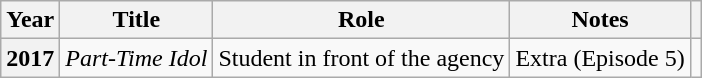<table class="wikitable plainrowheaders">
<tr>
<th scope="col">Year</th>
<th scope="col">Title</th>
<th scope="col">Role</th>
<th scope="col">Notes</th>
<th scope="col"></th>
</tr>
<tr>
<th scope="row">2017</th>
<td><em>Part-Time Idol</em></td>
<td>Student in front of the agency</td>
<td>Extra (Episode 5)</td>
<td style="text-align:center"></td>
</tr>
</table>
